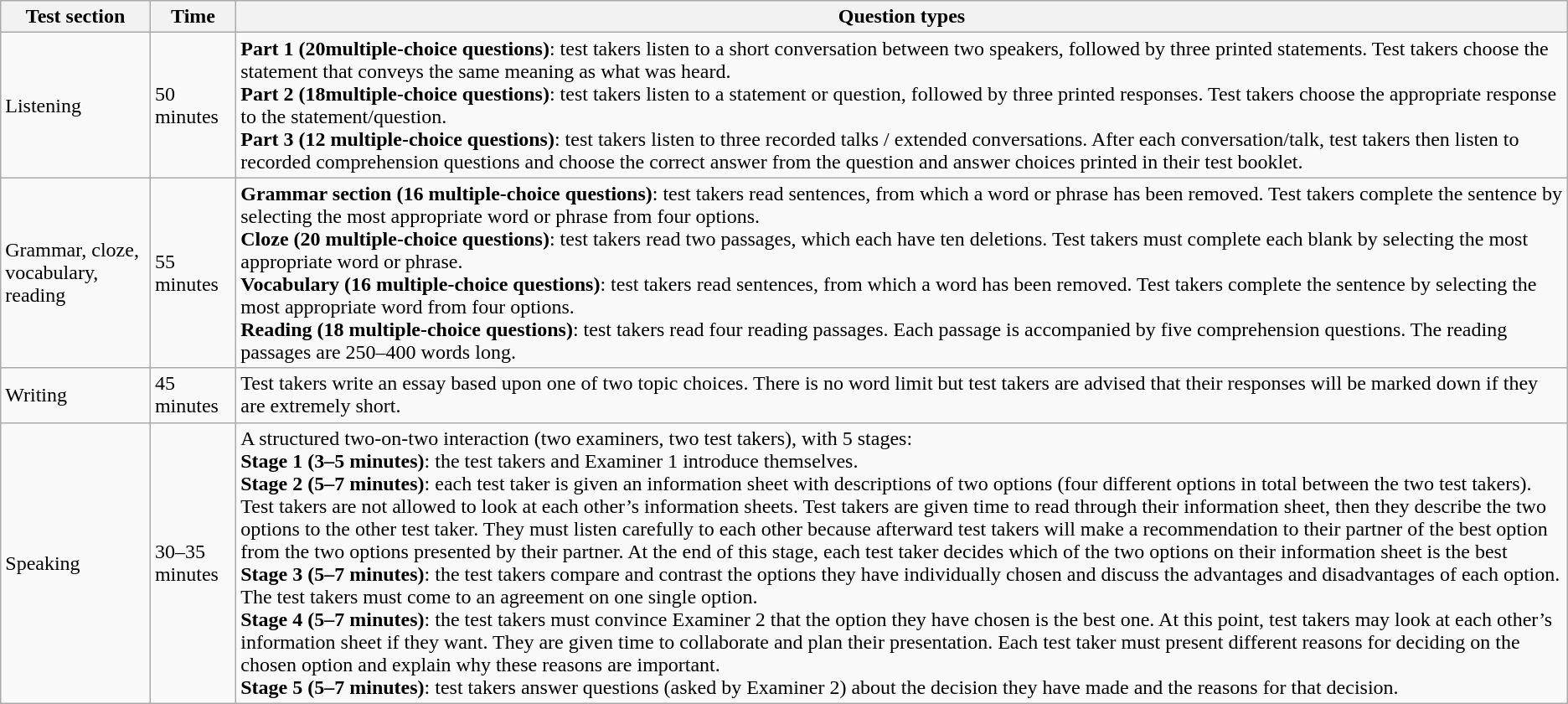<table class="wikitable">
<tr>
<th>Test section</th>
<th>Time</th>
<th>Question types</th>
</tr>
<tr>
<td>Listening</td>
<td>50  minutes</td>
<td><strong>Part 1 (20multiple-choice questions)</strong>: test takers listen to a short conversation between two speakers, followed by three printed statements. Test takers choose the statement that conveys the same meaning as what was heard.<br><strong>Part 2 (18multiple-choice questions)</strong>: test takers listen to a statement or question, followed by three printed responses. Test takers choose the appropriate response to the statement/question.<br><strong>Part 3 (12 multiple-choice questions)</strong>: test takers listen to three recorded talks / extended conversations. After each conversation/talk, test takers then listen to recorded comprehension questions and choose the correct answer from the question and answer choices printed in their test booklet.</td>
</tr>
<tr>
<td>Grammar, cloze, vocabulary, reading</td>
<td>55 minutes</td>
<td><strong>Grammar section (16 multiple-choice questions)</strong>: test takers read sentences, from which a word or phrase has been removed. Test takers complete the sentence by selecting the most appropriate word or phrase from four options.<br><strong>Cloze (20 multiple-choice questions)</strong>: test takers read two passages, which each have ten deletions. Test takers must complete each blank by selecting the most appropriate word or phrase.<br><strong>Vocabulary (16 multiple-choice questions)</strong>: test takers read sentences, from which a word has been removed. Test takers complete the sentence by selecting the most appropriate word from four options.<br><strong>Reading (18 multiple-choice questions)</strong>: test takers read four reading passages. Each passage is accompanied by five comprehension questions. The reading passages are 250–400 words long.</td>
</tr>
<tr>
<td>Writing</td>
<td>45 minutes</td>
<td>Test takers write an essay based upon one of two topic choices. There is no word limit but test takers are advised that their responses will be marked down if they are extremely short.</td>
</tr>
<tr>
<td>Speaking</td>
<td>30–35 minutes</td>
<td>A structured two-on-two interaction (two examiners, two test takers), with 5 stages:<br><strong>Stage 1 (3–5 minutes)</strong>: the test takers and Examiner 1 introduce themselves.<br><strong>Stage 2 (5–7 minutes)</strong>: each test taker is given an information sheet with descriptions of two options (four different options in total between the two test takers). Test takers are not allowed to look at each other’s information sheets. Test takers are given time to read through their information sheet, then they describe the two options to the other test taker. They must listen carefully to each other because afterward test takers will make a recommendation to their partner of the best option from the two options presented by their partner. At the end of this stage, each test taker decides which of the two options on their information sheet is the best<br><strong>Stage 3 (5–7 minutes)</strong>: the test takers compare and contrast the options they have individually chosen and discuss the advantages and disadvantages of each option. The test takers must come to an agreement on one single option.<br><strong>Stage 4 (5–7 minutes)</strong>: the test takers must convince Examiner 2 that the option they have chosen is the best one. At this point, test takers may look at each other’s information sheet if they want. They are given time to collaborate and plan their presentation. Each test taker must present different reasons for deciding on the chosen option and explain why these reasons are important.<br><strong>Stage 5 (5–7 minutes)</strong>:  test takers answer questions (asked by Examiner 2) about the decision they have made and the reasons for that decision.</td>
</tr>
</table>
